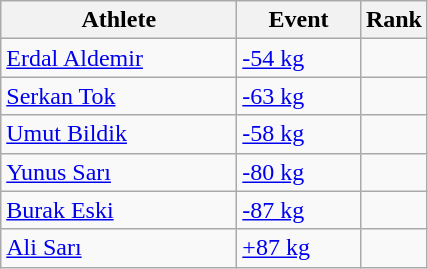<table class=wikitable>
<tr>
<th width=150>Athlete</th>
<th width=75>Event</th>
<th>Rank</th>
</tr>
<tr>
<td><a href='#'>Erdal Aldemir</a></td>
<td><a href='#'>-54 kg</a></td>
<td align=center></td>
</tr>
<tr>
<td><a href='#'>Serkan Tok</a></td>
<td><a href='#'>-63 kg</a></td>
<td align=center></td>
</tr>
<tr>
<td><a href='#'>Umut Bildik</a></td>
<td><a href='#'>-58 kg</a></td>
<td align=center></td>
</tr>
<tr>
<td><a href='#'>Yunus Sarı</a></td>
<td><a href='#'>-80 kg</a></td>
<td align=center></td>
</tr>
<tr>
<td><a href='#'>Burak Eski</a></td>
<td><a href='#'>-87 kg</a></td>
<td align=center></td>
</tr>
<tr>
<td><a href='#'>Ali Sarı</a></td>
<td><a href='#'>+87 kg</a></td>
<td align=center></td>
</tr>
</table>
